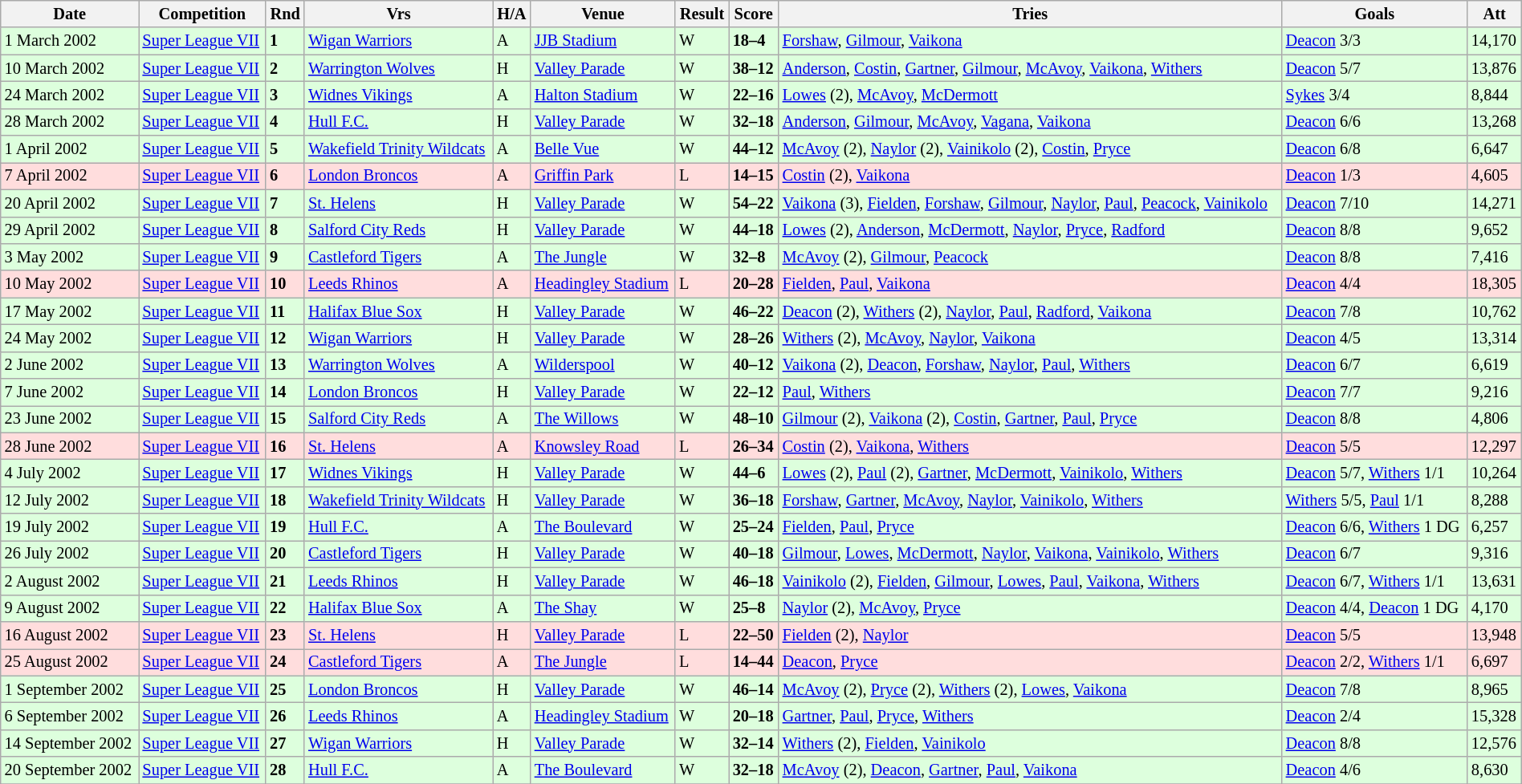<table class="wikitable" style="font-size:85%;" width="100%">
<tr>
<th>Date</th>
<th>Competition</th>
<th>Rnd</th>
<th>Vrs</th>
<th>H/A</th>
<th>Venue</th>
<th>Result</th>
<th>Score</th>
<th>Tries</th>
<th>Goals</th>
<th>Att</th>
</tr>
<tr style="background:#ddffdd;" width=20|>
<td>1 March 2002</td>
<td><a href='#'>Super League VII</a></td>
<td><strong>1</strong></td>
<td><a href='#'>Wigan Warriors</a></td>
<td>A</td>
<td><a href='#'>JJB Stadium</a></td>
<td>W</td>
<td><strong>18–4</strong></td>
<td><a href='#'>Forshaw</a>, <a href='#'>Gilmour</a>, <a href='#'>Vaikona</a></td>
<td><a href='#'>Deacon</a> 3/3</td>
<td>14,170</td>
</tr>
<tr style="background:#ddffdd;" width=20|>
<td>10 March 2002</td>
<td><a href='#'>Super League VII</a></td>
<td><strong>2</strong></td>
<td><a href='#'>Warrington Wolves</a></td>
<td>H</td>
<td><a href='#'>Valley Parade</a></td>
<td>W</td>
<td><strong>38–12</strong></td>
<td><a href='#'>Anderson</a>, <a href='#'>Costin</a>, <a href='#'>Gartner</a>, <a href='#'>Gilmour</a>, <a href='#'>McAvoy</a>, <a href='#'>Vaikona</a>, <a href='#'>Withers</a></td>
<td><a href='#'>Deacon</a> 5/7</td>
<td>13,876</td>
</tr>
<tr style="background:#ddffdd;" width=20|>
<td>24 March 2002</td>
<td><a href='#'>Super League VII</a></td>
<td><strong>3</strong></td>
<td><a href='#'>Widnes Vikings</a></td>
<td>A</td>
<td><a href='#'>Halton Stadium</a></td>
<td>W</td>
<td><strong>22–16</strong></td>
<td><a href='#'>Lowes</a> (2), <a href='#'>McAvoy</a>, <a href='#'>McDermott</a></td>
<td><a href='#'>Sykes</a> 3/4</td>
<td>8,844</td>
</tr>
<tr style="background:#ddffdd;" width=20|>
<td>28 March 2002</td>
<td><a href='#'>Super League VII</a></td>
<td><strong>4</strong></td>
<td><a href='#'>Hull F.C.</a></td>
<td>H</td>
<td><a href='#'>Valley Parade</a></td>
<td>W</td>
<td><strong>32–18</strong></td>
<td><a href='#'>Anderson</a>, <a href='#'>Gilmour</a>, <a href='#'>McAvoy</a>, <a href='#'>Vagana</a>, <a href='#'>Vaikona</a></td>
<td><a href='#'>Deacon</a> 6/6</td>
<td>13,268</td>
</tr>
<tr style="background:#ddffdd;" width=20|>
<td>1 April 2002</td>
<td><a href='#'>Super League VII</a></td>
<td><strong>5</strong></td>
<td><a href='#'>Wakefield Trinity Wildcats</a></td>
<td>A</td>
<td><a href='#'>Belle Vue</a></td>
<td>W</td>
<td><strong>44–12</strong></td>
<td><a href='#'>McAvoy</a> (2), <a href='#'>Naylor</a> (2), <a href='#'>Vainikolo</a> (2), <a href='#'>Costin</a>, <a href='#'>Pryce</a></td>
<td><a href='#'>Deacon</a> 6/8</td>
<td>6,647</td>
</tr>
<tr style="background:#ffdddd;" width=20|>
<td>7 April 2002</td>
<td><a href='#'>Super League VII</a></td>
<td><strong>6</strong></td>
<td><a href='#'>London Broncos</a></td>
<td>A</td>
<td><a href='#'>Griffin Park</a></td>
<td>L</td>
<td><strong>14–15</strong></td>
<td><a href='#'>Costin</a> (2), <a href='#'>Vaikona</a></td>
<td><a href='#'>Deacon</a> 1/3</td>
<td>4,605</td>
</tr>
<tr style="background:#ddffdd;" width=20|>
<td>20 April 2002</td>
<td><a href='#'>Super League VII</a></td>
<td><strong>7</strong></td>
<td><a href='#'>St. Helens</a></td>
<td>H</td>
<td><a href='#'>Valley Parade</a></td>
<td>W</td>
<td><strong>54–22</strong></td>
<td><a href='#'>Vaikona</a> (3), <a href='#'>Fielden</a>, <a href='#'>Forshaw</a>, <a href='#'>Gilmour</a>, <a href='#'>Naylor</a>, <a href='#'>Paul</a>, <a href='#'>Peacock</a>, <a href='#'>Vainikolo</a></td>
<td><a href='#'>Deacon</a> 7/10</td>
<td>14,271</td>
</tr>
<tr style="background:#ddffdd;" width=20|>
<td>29 April 2002</td>
<td><a href='#'>Super League VII</a></td>
<td><strong>8</strong></td>
<td><a href='#'>Salford City Reds</a></td>
<td>H</td>
<td><a href='#'>Valley Parade</a></td>
<td>W</td>
<td><strong>44–18</strong></td>
<td><a href='#'>Lowes</a> (2), <a href='#'>Anderson</a>, <a href='#'>McDermott</a>, <a href='#'>Naylor</a>, <a href='#'>Pryce</a>, <a href='#'>Radford</a></td>
<td><a href='#'>Deacon</a> 8/8</td>
<td>9,652</td>
</tr>
<tr style="background:#ddffdd;" width=20|>
<td>3 May 2002</td>
<td><a href='#'>Super League VII</a></td>
<td><strong>9</strong></td>
<td><a href='#'>Castleford Tigers</a></td>
<td>A</td>
<td><a href='#'>The Jungle</a></td>
<td>W</td>
<td><strong>32–8</strong></td>
<td><a href='#'>McAvoy</a> (2), <a href='#'>Gilmour</a>, <a href='#'>Peacock</a></td>
<td><a href='#'>Deacon</a> 8/8</td>
<td>7,416</td>
</tr>
<tr style="background:#ffdddd;" width=20|>
<td>10 May 2002</td>
<td><a href='#'>Super League VII</a></td>
<td><strong>10</strong></td>
<td><a href='#'>Leeds Rhinos</a></td>
<td>A</td>
<td><a href='#'>Headingley Stadium</a></td>
<td>L</td>
<td><strong>20–28</strong></td>
<td><a href='#'>Fielden</a>, <a href='#'>Paul</a>, <a href='#'>Vaikona</a></td>
<td><a href='#'>Deacon</a> 4/4</td>
<td>18,305</td>
</tr>
<tr style="background:#ddffdd;" width=20|>
<td>17 May 2002</td>
<td><a href='#'>Super League VII</a></td>
<td><strong>11</strong></td>
<td><a href='#'>Halifax Blue Sox</a></td>
<td>H</td>
<td><a href='#'>Valley Parade</a></td>
<td>W</td>
<td><strong>46–22</strong></td>
<td><a href='#'>Deacon</a> (2), <a href='#'>Withers</a> (2), <a href='#'>Naylor</a>, <a href='#'>Paul</a>, <a href='#'>Radford</a>, <a href='#'>Vaikona</a></td>
<td><a href='#'>Deacon</a> 7/8</td>
<td>10,762</td>
</tr>
<tr style="background:#ddffdd;" width=20|>
<td>24 May 2002</td>
<td><a href='#'>Super League VII</a></td>
<td><strong>12</strong></td>
<td><a href='#'>Wigan Warriors</a></td>
<td>H</td>
<td><a href='#'>Valley Parade</a></td>
<td>W</td>
<td><strong>28–26</strong></td>
<td><a href='#'>Withers</a> (2), <a href='#'>McAvoy</a>, <a href='#'>Naylor</a>, <a href='#'>Vaikona</a></td>
<td><a href='#'>Deacon</a> 4/5</td>
<td>13,314</td>
</tr>
<tr style="background:#ddffdd;" width=20|>
<td>2 June 2002</td>
<td><a href='#'>Super League VII</a></td>
<td><strong>13</strong></td>
<td><a href='#'>Warrington Wolves</a></td>
<td>A</td>
<td><a href='#'>Wilderspool</a></td>
<td>W</td>
<td><strong>40–12</strong></td>
<td><a href='#'>Vaikona</a> (2), <a href='#'>Deacon</a>, <a href='#'>Forshaw</a>, <a href='#'>Naylor</a>, <a href='#'>Paul</a>, <a href='#'>Withers</a></td>
<td><a href='#'>Deacon</a> 6/7</td>
<td>6,619</td>
</tr>
<tr style="background:#ddffdd;" width=20|>
<td>7 June 2002</td>
<td><a href='#'>Super League VII</a></td>
<td><strong>14</strong></td>
<td><a href='#'>London Broncos</a></td>
<td>H</td>
<td><a href='#'>Valley Parade</a></td>
<td>W</td>
<td><strong>22–12</strong></td>
<td><a href='#'>Paul</a>, <a href='#'>Withers</a></td>
<td><a href='#'>Deacon</a> 7/7</td>
<td>9,216</td>
</tr>
<tr style="background:#ddffdd;" width=20|>
<td>23 June 2002</td>
<td><a href='#'>Super League VII</a></td>
<td><strong>15</strong></td>
<td><a href='#'>Salford City Reds</a></td>
<td>A</td>
<td><a href='#'>The Willows</a></td>
<td>W</td>
<td><strong>48–10</strong></td>
<td><a href='#'>Gilmour</a> (2), <a href='#'>Vaikona</a> (2), <a href='#'>Costin</a>, <a href='#'>Gartner</a>, <a href='#'>Paul</a>, <a href='#'>Pryce</a></td>
<td><a href='#'>Deacon</a> 8/8</td>
<td>4,806</td>
</tr>
<tr style="background:#ffdddd;" width=20|>
<td>28 June 2002</td>
<td><a href='#'>Super League VII</a></td>
<td><strong>16</strong></td>
<td><a href='#'>St. Helens</a></td>
<td>A</td>
<td><a href='#'>Knowsley Road</a></td>
<td>L</td>
<td><strong>26–34</strong></td>
<td><a href='#'>Costin</a> (2), <a href='#'>Vaikona</a>, <a href='#'>Withers</a></td>
<td><a href='#'>Deacon</a> 5/5</td>
<td>12,297</td>
</tr>
<tr style="background:#ddffdd;" width=20|>
<td>4 July 2002</td>
<td><a href='#'>Super League VII</a></td>
<td><strong>17</strong></td>
<td><a href='#'>Widnes Vikings</a></td>
<td>H</td>
<td><a href='#'>Valley Parade</a></td>
<td>W</td>
<td><strong>44–6</strong></td>
<td><a href='#'>Lowes</a> (2), <a href='#'>Paul</a> (2), <a href='#'>Gartner</a>, <a href='#'>McDermott</a>, <a href='#'>Vainikolo</a>, <a href='#'>Withers</a></td>
<td><a href='#'>Deacon</a> 5/7, <a href='#'>Withers</a> 1/1</td>
<td>10,264</td>
</tr>
<tr style="background:#ddffdd;" width=20|>
<td>12 July 2002</td>
<td><a href='#'>Super League VII</a></td>
<td><strong>18</strong></td>
<td><a href='#'>Wakefield Trinity Wildcats</a></td>
<td>H</td>
<td><a href='#'>Valley Parade</a></td>
<td>W</td>
<td><strong>36–18</strong></td>
<td><a href='#'>Forshaw</a>, <a href='#'>Gartner</a>, <a href='#'>McAvoy</a>, <a href='#'>Naylor</a>, <a href='#'>Vainikolo</a>, <a href='#'>Withers</a></td>
<td><a href='#'>Withers</a> 5/5, <a href='#'>Paul</a> 1/1</td>
<td>8,288</td>
</tr>
<tr style="background:#ddffdd;" width=20|>
<td>19 July 2002</td>
<td><a href='#'>Super League VII</a></td>
<td><strong>19</strong></td>
<td><a href='#'>Hull F.C.</a></td>
<td>A</td>
<td><a href='#'>The Boulevard</a></td>
<td>W</td>
<td><strong>25–24</strong></td>
<td><a href='#'>Fielden</a>, <a href='#'>Paul</a>, <a href='#'>Pryce</a></td>
<td><a href='#'>Deacon</a> 6/6, <a href='#'>Withers</a> 1 DG</td>
<td>6,257</td>
</tr>
<tr style="background:#ddffdd;" width=20|>
<td>26 July 2002</td>
<td><a href='#'>Super League VII</a></td>
<td><strong>20</strong></td>
<td><a href='#'>Castleford Tigers</a></td>
<td>H</td>
<td><a href='#'>Valley Parade</a></td>
<td>W</td>
<td><strong>40–18</strong></td>
<td><a href='#'>Gilmour</a>, <a href='#'>Lowes</a>, <a href='#'>McDermott</a>, <a href='#'>Naylor</a>, <a href='#'>Vaikona</a>, <a href='#'>Vainikolo</a>, <a href='#'>Withers</a></td>
<td><a href='#'>Deacon</a> 6/7</td>
<td>9,316</td>
</tr>
<tr style="background:#ddffdd;" width=20|>
<td>2 August 2002</td>
<td><a href='#'>Super League VII</a></td>
<td><strong>21</strong></td>
<td><a href='#'>Leeds Rhinos</a></td>
<td>H</td>
<td><a href='#'>Valley Parade</a></td>
<td>W</td>
<td><strong>46–18</strong></td>
<td><a href='#'>Vainikolo</a> (2), <a href='#'>Fielden</a>, <a href='#'>Gilmour</a>, <a href='#'>Lowes</a>, <a href='#'>Paul</a>, <a href='#'>Vaikona</a>, <a href='#'>Withers</a></td>
<td><a href='#'>Deacon</a> 6/7, <a href='#'>Withers</a> 1/1</td>
<td>13,631</td>
</tr>
<tr style="background:#ddffdd;" width=20|>
<td>9 August 2002</td>
<td><a href='#'>Super League VII</a></td>
<td><strong>22</strong></td>
<td><a href='#'>Halifax Blue Sox</a></td>
<td>A</td>
<td><a href='#'>The Shay</a></td>
<td>W</td>
<td><strong>25–8</strong></td>
<td><a href='#'>Naylor</a> (2), <a href='#'>McAvoy</a>, <a href='#'>Pryce</a></td>
<td><a href='#'>Deacon</a> 4/4, <a href='#'>Deacon</a> 1 DG</td>
<td>4,170</td>
</tr>
<tr style="background:#ffdddd;" width=20|>
<td>16 August 2002</td>
<td><a href='#'>Super League VII</a></td>
<td><strong>23</strong></td>
<td><a href='#'>St. Helens</a></td>
<td>H</td>
<td><a href='#'>Valley Parade</a></td>
<td>L</td>
<td><strong>22–50</strong></td>
<td><a href='#'>Fielden</a> (2), <a href='#'>Naylor</a></td>
<td><a href='#'>Deacon</a> 5/5</td>
<td>13,948</td>
</tr>
<tr style="background:#ffdddd;" width=20|>
<td>25 August 2002</td>
<td><a href='#'>Super League VII</a></td>
<td><strong>24</strong></td>
<td><a href='#'>Castleford Tigers</a></td>
<td>A</td>
<td><a href='#'>The Jungle</a></td>
<td>L</td>
<td><strong>14–44</strong></td>
<td><a href='#'>Deacon</a>, <a href='#'>Pryce</a></td>
<td><a href='#'>Deacon</a> 2/2, <a href='#'>Withers</a> 1/1</td>
<td>6,697</td>
</tr>
<tr style="background:#ddffdd;" width=20|>
<td>1 September 2002</td>
<td><a href='#'>Super League VII</a></td>
<td><strong>25</strong></td>
<td><a href='#'>London Broncos</a></td>
<td>H</td>
<td><a href='#'>Valley Parade</a></td>
<td>W</td>
<td><strong>46–14</strong></td>
<td><a href='#'>McAvoy</a> (2), <a href='#'>Pryce</a> (2), <a href='#'>Withers</a> (2), <a href='#'>Lowes</a>, <a href='#'>Vaikona</a></td>
<td><a href='#'>Deacon</a> 7/8</td>
<td>8,965</td>
</tr>
<tr style="background:#ddffdd;" width=20|>
<td>6 September 2002</td>
<td><a href='#'>Super League VII</a></td>
<td><strong>26</strong></td>
<td><a href='#'>Leeds Rhinos</a></td>
<td>A</td>
<td><a href='#'>Headingley Stadium</a></td>
<td>W</td>
<td><strong>20–18</strong></td>
<td><a href='#'>Gartner</a>, <a href='#'>Paul</a>, <a href='#'>Pryce</a>, <a href='#'>Withers</a></td>
<td><a href='#'>Deacon</a> 2/4</td>
<td>15,328</td>
</tr>
<tr style="background:#ddffdd;" width=20|>
<td>14 September 2002</td>
<td><a href='#'>Super League VII</a></td>
<td><strong>27</strong></td>
<td><a href='#'>Wigan Warriors</a></td>
<td>H</td>
<td><a href='#'>Valley Parade</a></td>
<td>W</td>
<td><strong>32–14</strong></td>
<td><a href='#'>Withers</a> (2), <a href='#'>Fielden</a>, <a href='#'>Vainikolo</a></td>
<td><a href='#'>Deacon</a> 8/8</td>
<td>12,576</td>
</tr>
<tr style="background:#ddffdd;" width=20|>
<td>20 September 2002</td>
<td><a href='#'>Super League VII</a></td>
<td><strong>28</strong></td>
<td><a href='#'>Hull F.C.</a></td>
<td>A</td>
<td><a href='#'>The Boulevard</a></td>
<td>W</td>
<td><strong>32–18</strong></td>
<td><a href='#'>McAvoy</a> (2), <a href='#'>Deacon</a>, <a href='#'>Gartner</a>, <a href='#'>Paul</a>, <a href='#'>Vaikona</a></td>
<td><a href='#'>Deacon</a> 4/6</td>
<td>8,630</td>
</tr>
<tr>
</tr>
</table>
